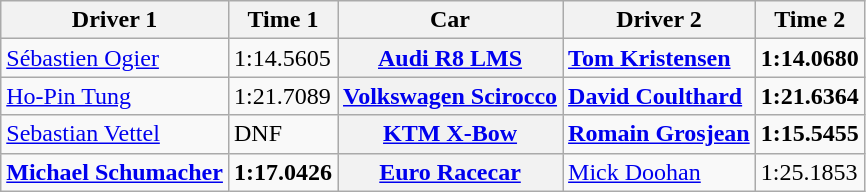<table class="wikitable">
<tr>
<th>Driver 1</th>
<th>Time 1</th>
<th>Car</th>
<th>Driver 2</th>
<th>Time 2</th>
</tr>
<tr>
<td> <a href='#'>Sébastien Ogier</a></td>
<td>1:14.5605</td>
<th><a href='#'>Audi R8 LMS</a></th>
<td> <strong><a href='#'>Tom Kristensen</a></strong></td>
<td><strong>1:14.0680</strong></td>
</tr>
<tr>
<td> <a href='#'>Ho-Pin Tung</a></td>
<td>1:21.7089</td>
<th><a href='#'>Volkswagen Scirocco</a></th>
<td> <strong><a href='#'>David Coulthard</a></strong></td>
<td><strong>1:21.6364</strong></td>
</tr>
<tr>
<td> <a href='#'>Sebastian Vettel</a></td>
<td>DNF </td>
<th><a href='#'>KTM X-Bow</a></th>
<td> <strong><a href='#'>Romain Grosjean</a></strong></td>
<td><strong>1:15.5455</strong></td>
</tr>
<tr>
<td> <strong><a href='#'>Michael Schumacher</a></strong></td>
<td><strong>1:17.0426</strong></td>
<th><a href='#'>Euro Racecar</a></th>
<td> <a href='#'>Mick Doohan</a></td>
<td>1:25.1853 </td>
</tr>
</table>
